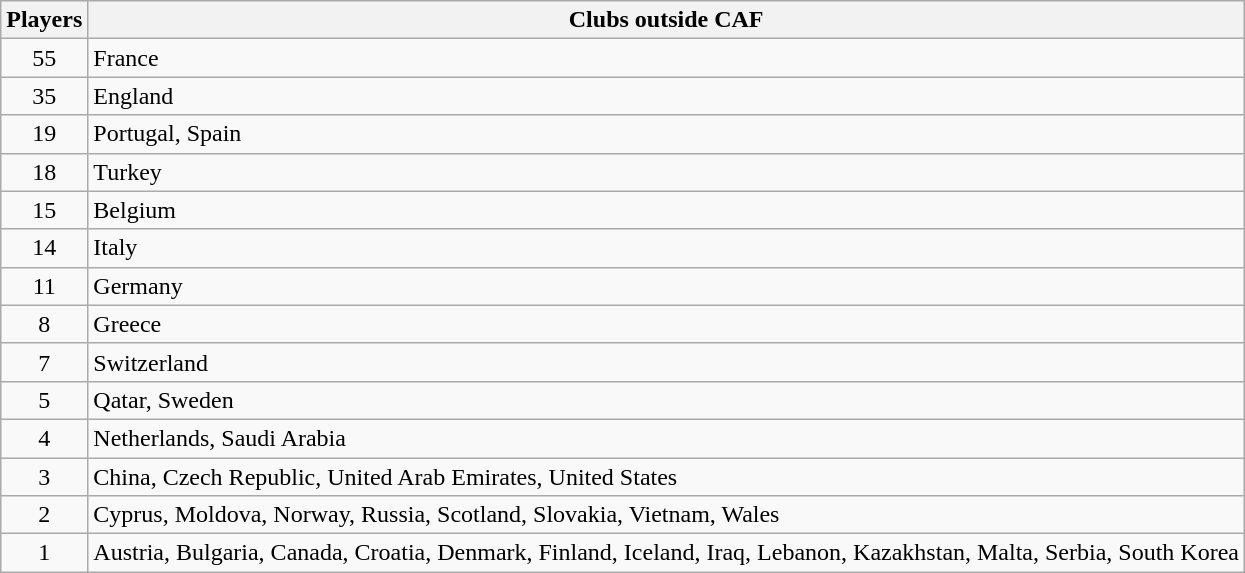<table class="wikitable">
<tr>
<th>Players</th>
<th>Clubs outside CAF</th>
</tr>
<tr>
<td align="center">55</td>
<td> France</td>
</tr>
<tr>
<td align="center">35</td>
<td> England</td>
</tr>
<tr>
<td align="center">19</td>
<td> Portugal,  Spain</td>
</tr>
<tr>
<td align="center">18</td>
<td> Turkey</td>
</tr>
<tr>
<td align="center">15</td>
<td> Belgium</td>
</tr>
<tr>
<td align="center">14</td>
<td> Italy</td>
</tr>
<tr>
<td align="center">11</td>
<td> Germany</td>
</tr>
<tr>
<td align="center">8</td>
<td> Greece</td>
</tr>
<tr>
<td align="center">7</td>
<td> Switzerland</td>
</tr>
<tr>
<td align="center">5</td>
<td> Qatar,  Sweden</td>
</tr>
<tr>
<td align="center">4</td>
<td> Netherlands,  Saudi Arabia</td>
</tr>
<tr>
<td align="center">3</td>
<td> China,  Czech Republic,  United Arab Emirates,  United States</td>
</tr>
<tr>
<td align="center">2</td>
<td> Cyprus,  Moldova,  Norway,  Russia,  Scotland,  Slovakia,  Vietnam,  Wales</td>
</tr>
<tr>
<td align="center">1</td>
<td> Austria,  Bulgaria,  Canada,  Croatia,  Denmark,  Finland,  Iceland,  Iraq,  Lebanon,  Kazakhstan,  Malta,  Serbia,  South Korea</td>
</tr>
</table>
